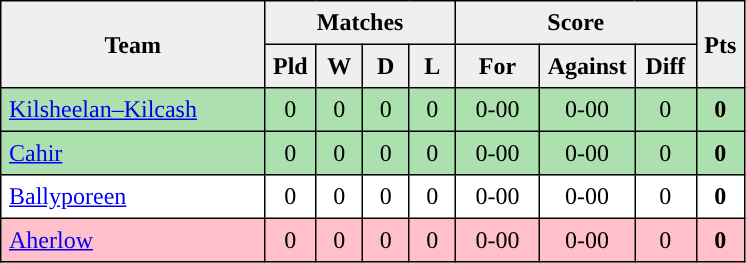<table style=border-collapse:collapse border=1 cellspacing=0 cellpadding=5>
<tr align=center bgcolor=#efefef>
<th rowspan=2 width=165>Team</th>
<th colspan=4>Matches</th>
<th colspan=3>Score</th>
<th rowspan=2width=20>Pts</th>
</tr>
<tr align=center bgcolor=#efefef>
<th width=20>Pld</th>
<th width=20>W</th>
<th width=20>D</th>
<th width=20>L</th>
<th width=45>For</th>
<th width=45>Against</th>
<th width=30>Diff</th>
</tr>
<tr align=center style="background:#ACE1AF;">
<td style="text-align:left;"> <a href='#'>Kilsheelan–Kilcash</a></td>
<td>0</td>
<td>0</td>
<td>0</td>
<td>0</td>
<td>0-00</td>
<td>0-00</td>
<td>0</td>
<td><strong>0</strong></td>
</tr>
<tr align=center style="background:#ACE1AF;">
<td style="text-align:left;"> <a href='#'>Cahir</a></td>
<td>0</td>
<td>0</td>
<td>0</td>
<td>0</td>
<td>0-00</td>
<td>0-00</td>
<td>0</td>
<td><strong>0</strong></td>
</tr>
<tr align=center>
<td style="text-align:left;"> <a href='#'>Ballyporeen</a></td>
<td>0</td>
<td>0</td>
<td>0</td>
<td>0</td>
<td>0-00</td>
<td>0-00</td>
<td>0</td>
<td><strong>0</strong></td>
</tr>
<tr align=center style="background:#FFC0CB;">
<td style="text-align:left;"> <a href='#'>Aherlow</a></td>
<td>0</td>
<td>0</td>
<td>0</td>
<td>0</td>
<td>0-00</td>
<td>0-00</td>
<td>0</td>
<td><strong>0</strong></td>
</tr>
</table>
